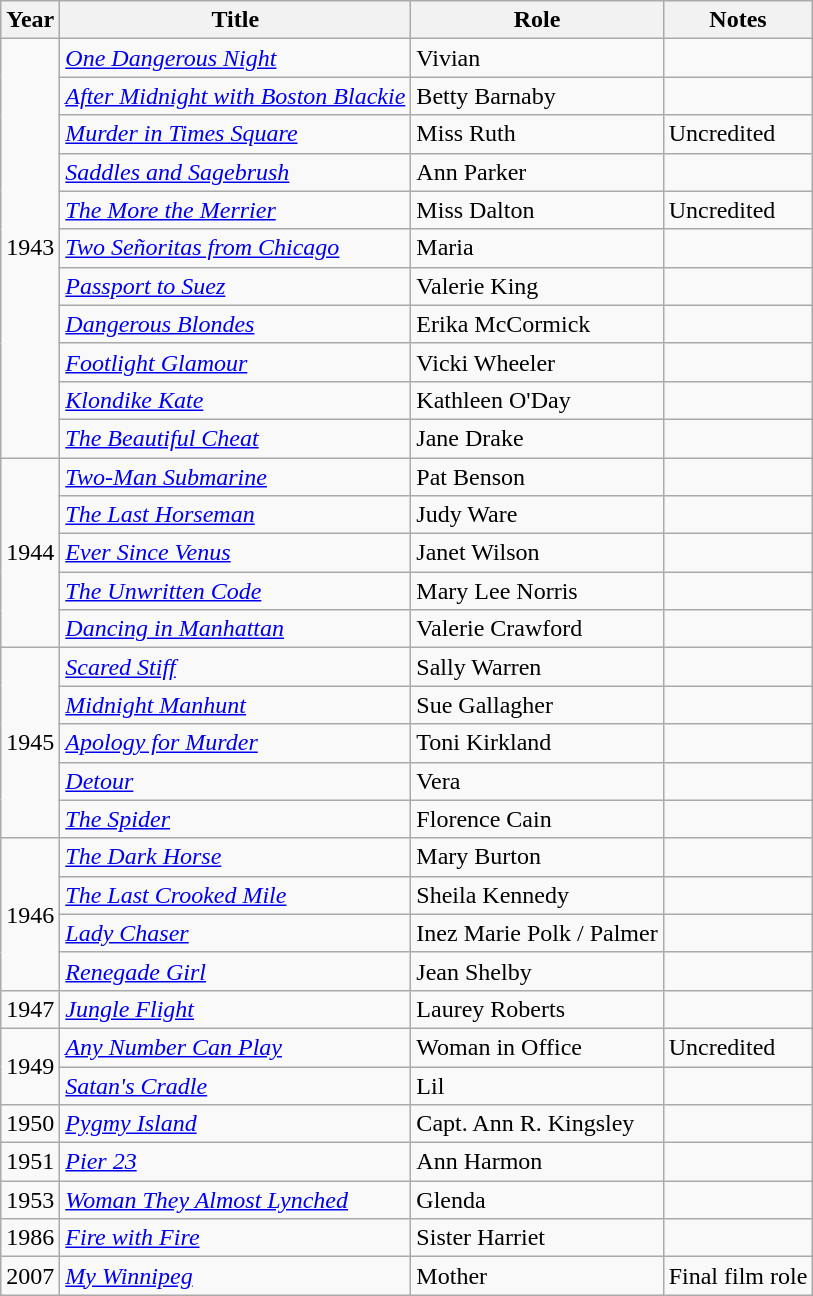<table class="wikitable sortable">
<tr>
<th>Year</th>
<th>Title</th>
<th>Role</th>
<th>Notes</th>
</tr>
<tr>
<td rowspan=11>1943</td>
<td><em><a href='#'>One Dangerous Night</a></em></td>
<td>Vivian</td>
<td></td>
</tr>
<tr>
<td><em><a href='#'>After Midnight with Boston Blackie</a></em></td>
<td>Betty Barnaby</td>
<td></td>
</tr>
<tr>
<td><em><a href='#'>Murder in Times Square</a></em></td>
<td>Miss Ruth</td>
<td>Uncredited</td>
</tr>
<tr>
<td><em><a href='#'>Saddles and Sagebrush</a></em></td>
<td>Ann Parker</td>
<td></td>
</tr>
<tr>
<td><em><a href='#'>The More the Merrier</a></em></td>
<td>Miss Dalton</td>
<td>Uncredited</td>
</tr>
<tr>
<td><em><a href='#'>Two Señoritas from Chicago</a></em></td>
<td>Maria</td>
<td></td>
</tr>
<tr>
<td><em><a href='#'>Passport to Suez</a></em></td>
<td>Valerie King</td>
<td></td>
</tr>
<tr>
<td><em><a href='#'>Dangerous Blondes</a></em></td>
<td>Erika McCormick</td>
<td></td>
</tr>
<tr>
<td><em><a href='#'>Footlight Glamour</a></em></td>
<td>Vicki Wheeler</td>
<td></td>
</tr>
<tr>
<td><em><a href='#'>Klondike Kate</a></em></td>
<td>Kathleen O'Day</td>
<td></td>
</tr>
<tr>
<td><em><a href='#'>The Beautiful Cheat</a></em></td>
<td>Jane Drake</td>
<td></td>
</tr>
<tr>
<td rowspan=5>1944</td>
<td><em><a href='#'>Two-Man Submarine</a></em></td>
<td>Pat Benson</td>
<td></td>
</tr>
<tr>
<td><em><a href='#'>The Last Horseman</a></em></td>
<td>Judy Ware</td>
<td></td>
</tr>
<tr>
<td><em><a href='#'>Ever Since Venus</a></em></td>
<td>Janet Wilson</td>
<td></td>
</tr>
<tr>
<td><em><a href='#'>The Unwritten Code</a></em></td>
<td>Mary Lee Norris</td>
<td></td>
</tr>
<tr>
<td><em><a href='#'>Dancing in Manhattan</a></em></td>
<td>Valerie Crawford</td>
<td></td>
</tr>
<tr>
<td rowspan=5>1945</td>
<td><em><a href='#'>Scared Stiff</a></em></td>
<td>Sally Warren</td>
<td></td>
</tr>
<tr>
<td><em><a href='#'>Midnight Manhunt</a></em></td>
<td>Sue Gallagher</td>
<td></td>
</tr>
<tr>
<td><em><a href='#'>Apology for Murder</a></em></td>
<td>Toni Kirkland</td>
<td></td>
</tr>
<tr>
<td><em><a href='#'>Detour</a></em></td>
<td>Vera</td>
<td></td>
</tr>
<tr>
<td><em><a href='#'>The Spider</a></em></td>
<td>Florence Cain</td>
<td></td>
</tr>
<tr>
<td rowspan=4>1946</td>
<td><em><a href='#'>The Dark Horse</a></em></td>
<td>Mary Burton</td>
<td></td>
</tr>
<tr>
<td><em><a href='#'>The Last Crooked Mile</a></em></td>
<td>Sheila Kennedy</td>
<td></td>
</tr>
<tr>
<td><em><a href='#'>Lady Chaser</a></em></td>
<td>Inez Marie Polk / Palmer</td>
<td></td>
</tr>
<tr>
<td><em><a href='#'>Renegade Girl</a></em></td>
<td>Jean Shelby</td>
<td></td>
</tr>
<tr>
<td>1947</td>
<td><em><a href='#'>Jungle Flight</a></em></td>
<td>Laurey Roberts</td>
<td></td>
</tr>
<tr>
<td rowspan=2>1949</td>
<td><em><a href='#'>Any Number Can Play</a></em></td>
<td>Woman in Office</td>
<td>Uncredited</td>
</tr>
<tr>
<td><em><a href='#'>Satan's Cradle</a></em></td>
<td>Lil</td>
<td></td>
</tr>
<tr>
<td>1950</td>
<td><em><a href='#'>Pygmy Island</a></em></td>
<td>Capt. Ann R. Kingsley</td>
<td></td>
</tr>
<tr>
<td>1951</td>
<td><em><a href='#'>Pier 23</a></em></td>
<td>Ann Harmon</td>
<td></td>
</tr>
<tr>
<td>1953</td>
<td><em><a href='#'>Woman They Almost Lynched</a></em></td>
<td>Glenda</td>
<td></td>
</tr>
<tr>
<td>1986</td>
<td><em><a href='#'>Fire with Fire</a></em></td>
<td>Sister Harriet</td>
<td></td>
</tr>
<tr>
<td>2007</td>
<td><em><a href='#'>My Winnipeg</a></em></td>
<td>Mother</td>
<td>Final film role</td>
</tr>
</table>
